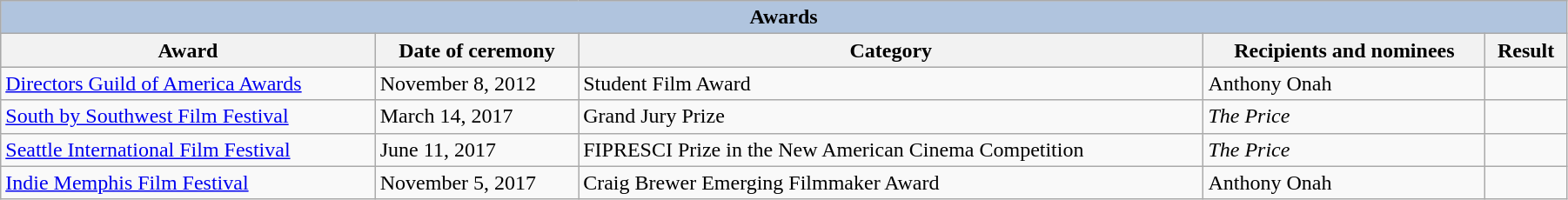<table class="wikitable sortable" width="95%">
<tr style="background:#ccc; text-align:center;">
<th colspan="5" style="background: LightSteelBlue;">Awards</th>
</tr>
<tr style="background:#ccc; text-align:center;">
<th>Award</th>
<th>Date of ceremony</th>
<th>Category</th>
<th>Recipients and nominees</th>
<th>Result</th>
</tr>
<tr>
<td><a href='#'>Directors Guild of America Awards</a></td>
<td>November 8, 2012</td>
<td>Student Film Award</td>
<td>Anthony Onah</td>
<td></td>
</tr>
<tr>
<td><a href='#'>South by Southwest Film Festival</a></td>
<td>March 14, 2017</td>
<td>Grand Jury Prize</td>
<td><em>The Price</em></td>
<td></td>
</tr>
<tr>
<td><a href='#'>Seattle International Film Festival</a></td>
<td>June 11, 2017</td>
<td>FIPRESCI Prize in the New American Cinema Competition</td>
<td><em>The Price</em></td>
<td></td>
</tr>
<tr>
<td><a href='#'>Indie Memphis Film Festival</a></td>
<td>November 5, 2017</td>
<td>Craig Brewer Emerging Filmmaker Award</td>
<td>Anthony Onah</td>
<td></td>
</tr>
</table>
